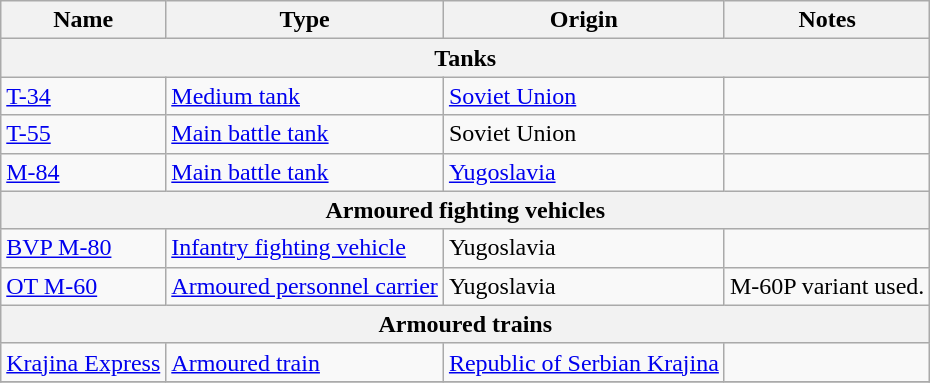<table class="wikitable">
<tr>
<th>Name</th>
<th>Type</th>
<th>Origin</th>
<th>Notes</th>
</tr>
<tr>
<th colspan="4">Tanks</th>
</tr>
<tr>
<td><a href='#'>T-34</a></td>
<td><a href='#'>Medium tank</a></td>
<td><a href='#'>Soviet Union</a></td>
<td></td>
</tr>
<tr>
<td><a href='#'>T-55</a></td>
<td><a href='#'>Main battle tank</a></td>
<td>Soviet Union</td>
<td></td>
</tr>
<tr>
<td><a href='#'>M-84</a></td>
<td><a href='#'>Main battle tank</a></td>
<td><a href='#'>Yugoslavia</a></td>
<td></td>
</tr>
<tr>
<th colspan="4">Armoured fighting vehicles</th>
</tr>
<tr>
<td><a href='#'>BVP M-80</a></td>
<td><a href='#'>Infantry fighting vehicle</a></td>
<td>Yugoslavia</td>
<td></td>
</tr>
<tr>
<td><a href='#'>OT M-60</a></td>
<td><a href='#'>Armoured personnel carrier</a></td>
<td>Yugoslavia</td>
<td>M-60P variant used.</td>
</tr>
<tr>
<th colspan="4">Armoured trains</th>
</tr>
<tr>
<td><a href='#'>Krajina Express</a></td>
<td><a href='#'>Armoured train</a></td>
<td><a href='#'>Republic of Serbian Krajina</a></td>
<td></td>
</tr>
<tr>
</tr>
</table>
